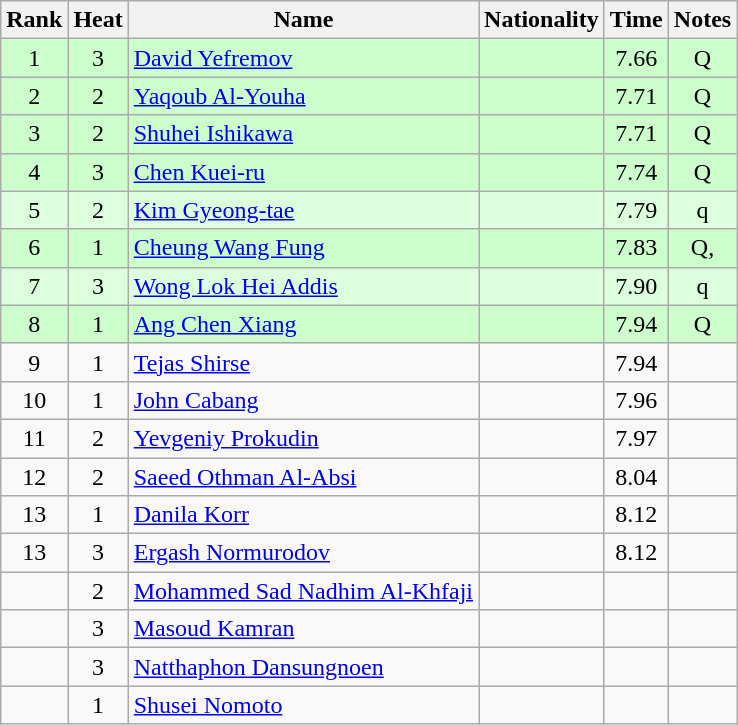<table class="wikitable sortable" style="text-align:center">
<tr>
<th>Rank</th>
<th>Heat</th>
<th>Name</th>
<th>Nationality</th>
<th>Time</th>
<th>Notes</th>
</tr>
<tr bgcolor=ccffcc>
<td>1</td>
<td>3</td>
<td align=left><a href='#'>David Yefremov</a></td>
<td align=left></td>
<td>7.66</td>
<td>Q</td>
</tr>
<tr bgcolor=ccffcc>
<td>2</td>
<td>2</td>
<td align=left><a href='#'>Yaqoub Al-Youha</a></td>
<td align=left></td>
<td>7.71</td>
<td>Q</td>
</tr>
<tr bgcolor=ccffcc>
<td>3</td>
<td>2</td>
<td align=left><a href='#'>Shuhei Ishikawa</a></td>
<td align=left></td>
<td>7.71</td>
<td>Q</td>
</tr>
<tr bgcolor=ccffcc>
<td>4</td>
<td>3</td>
<td align=left><a href='#'>Chen Kuei-ru</a></td>
<td align=left></td>
<td>7.74</td>
<td>Q</td>
</tr>
<tr bgcolor=ddffdd>
<td>5</td>
<td>2</td>
<td align=left><a href='#'>Kim Gyeong-tae</a></td>
<td align=left></td>
<td>7.79</td>
<td>q</td>
</tr>
<tr bgcolor=ccffcc>
<td>6</td>
<td>1</td>
<td align=left><a href='#'>Cheung Wang Fung</a></td>
<td align=left></td>
<td>7.83</td>
<td>Q, </td>
</tr>
<tr bgcolor=ddffdd>
<td>7</td>
<td>3</td>
<td align=left><a href='#'>Wong Lok Hei Addis</a></td>
<td align=left></td>
<td>7.90</td>
<td>q</td>
</tr>
<tr bgcolor=ccffcc>
<td>8</td>
<td>1</td>
<td align=left><a href='#'>Ang Chen Xiang</a></td>
<td align=left></td>
<td>7.94</td>
<td>Q</td>
</tr>
<tr>
<td>9</td>
<td>1</td>
<td align=left><a href='#'>Tejas Shirse</a></td>
<td align=left></td>
<td>7.94</td>
<td></td>
</tr>
<tr>
<td>10</td>
<td>1</td>
<td align=left><a href='#'>John Cabang</a></td>
<td align=left></td>
<td>7.96</td>
<td></td>
</tr>
<tr>
<td>11</td>
<td>2</td>
<td align=left><a href='#'>Yevgeniy Prokudin</a></td>
<td align=left></td>
<td>7.97</td>
<td></td>
</tr>
<tr>
<td>12</td>
<td>2</td>
<td align=left><a href='#'>Saeed Othman Al-Absi</a></td>
<td align=left></td>
<td>8.04</td>
<td></td>
</tr>
<tr>
<td>13</td>
<td>1</td>
<td align=left><a href='#'>Danila Korr</a></td>
<td align=left></td>
<td>8.12</td>
<td></td>
</tr>
<tr>
<td>13</td>
<td>3</td>
<td align=left><a href='#'>Ergash Normurodov</a></td>
<td align=left></td>
<td>8.12</td>
<td></td>
</tr>
<tr>
<td></td>
<td>2</td>
<td align=left><a href='#'>Mohammed Sad Nadhim Al-Khfaji</a></td>
<td align=left></td>
<td></td>
<td></td>
</tr>
<tr>
<td></td>
<td>3</td>
<td align=left><a href='#'>Masoud Kamran</a></td>
<td align=left></td>
<td></td>
<td></td>
</tr>
<tr>
<td></td>
<td>3</td>
<td align=left><a href='#'>Natthaphon Dansungnoen</a></td>
<td align=left></td>
<td></td>
<td></td>
</tr>
<tr>
<td></td>
<td>1</td>
<td align=left><a href='#'>Shusei Nomoto</a></td>
<td align=left></td>
<td></td>
<td></td>
</tr>
</table>
